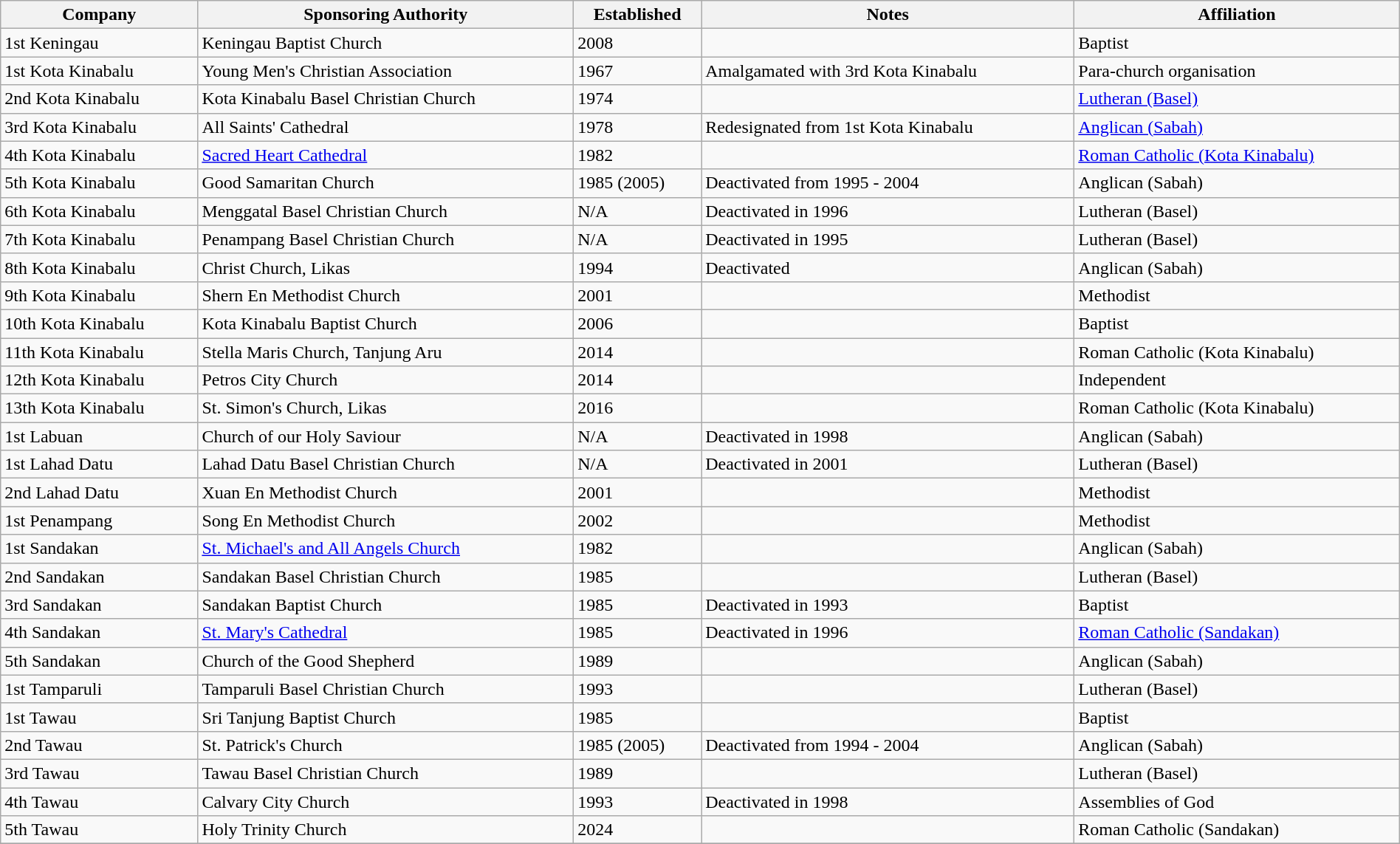<table class="wikitable sortable mw-collapsible mw-collapsed" width="100%">
<tr>
<th>Company</th>
<th>Sponsoring Authority</th>
<th>Established</th>
<th>Notes</th>
<th>Affiliation</th>
</tr>
<tr>
<td stye="width:20%">1st Keningau</td>
<td stye="width:30%">Keningau Baptist Church</td>
<td stye="width:10%">2008</td>
<td stye="width:20%"></td>
<td stye="width:20%">Baptist</td>
</tr>
<tr>
<td>1st Kota Kinabalu</td>
<td>Young Men's Christian Association</td>
<td>1967</td>
<td>Amalgamated with 3rd Kota Kinabalu</td>
<td>Para-church organisation</td>
</tr>
<tr>
<td>2nd Kota Kinabalu</td>
<td>Kota Kinabalu Basel Christian Church</td>
<td>1974</td>
<td></td>
<td><a href='#'>Lutheran (Basel)</a></td>
</tr>
<tr>
<td>3rd Kota Kinabalu</td>
<td>All Saints' Cathedral</td>
<td>1978</td>
<td>Redesignated from 1st Kota Kinabalu</td>
<td><a href='#'>Anglican (Sabah)</a></td>
</tr>
<tr>
<td>4th Kota Kinabalu</td>
<td><a href='#'>Sacred Heart Cathedral</a></td>
<td>1982</td>
<td></td>
<td><a href='#'>Roman Catholic (Kota Kinabalu)</a></td>
</tr>
<tr>
<td>5th Kota Kinabalu</td>
<td>Good Samaritan Church</td>
<td>1985 (2005)</td>
<td>Deactivated from 1995 - 2004</td>
<td>Anglican (Sabah)</td>
</tr>
<tr>
<td>6th Kota Kinabalu</td>
<td>Menggatal Basel Christian Church</td>
<td>N/A</td>
<td>Deactivated in 1996</td>
<td>Lutheran (Basel)</td>
</tr>
<tr>
<td>7th Kota Kinabalu</td>
<td>Penampang Basel Christian Church</td>
<td>N/A</td>
<td>Deactivated in 1995</td>
<td>Lutheran (Basel)</td>
</tr>
<tr>
<td>8th Kota Kinabalu</td>
<td>Christ Church, Likas</td>
<td>1994</td>
<td>Deactivated</td>
<td>Anglican (Sabah)</td>
</tr>
<tr>
<td>9th Kota Kinabalu</td>
<td>Shern En Methodist Church</td>
<td>2001</td>
<td></td>
<td>Methodist</td>
</tr>
<tr>
<td>10th Kota Kinabalu</td>
<td>Kota Kinabalu Baptist Church</td>
<td>2006</td>
<td></td>
<td>Baptist</td>
</tr>
<tr>
<td>11th Kota Kinabalu</td>
<td>Stella Maris Church, Tanjung Aru</td>
<td>2014</td>
<td></td>
<td>Roman Catholic (Kota Kinabalu)</td>
</tr>
<tr>
<td>12th Kota Kinabalu</td>
<td>Petros City Church</td>
<td>2014</td>
<td></td>
<td>Independent</td>
</tr>
<tr>
<td>13th Kota Kinabalu</td>
<td>St. Simon's Church, Likas</td>
<td>2016</td>
<td></td>
<td>Roman Catholic (Kota Kinabalu)</td>
</tr>
<tr>
<td>1st Labuan</td>
<td>Church of our Holy Saviour</td>
<td>N/A</td>
<td>Deactivated in 1998</td>
<td>Anglican (Sabah)</td>
</tr>
<tr>
<td>1st Lahad Datu</td>
<td>Lahad Datu Basel Christian Church</td>
<td>N/A</td>
<td>Deactivated in 2001</td>
<td>Lutheran (Basel)</td>
</tr>
<tr>
<td>2nd Lahad Datu</td>
<td>Xuan En Methodist Church</td>
<td>2001</td>
<td></td>
<td>Methodist</td>
</tr>
<tr>
<td>1st Penampang</td>
<td>Song En Methodist Church</td>
<td>2002</td>
<td></td>
<td>Methodist</td>
</tr>
<tr>
<td>1st Sandakan</td>
<td><a href='#'>St. Michael's and All Angels Church</a></td>
<td>1982</td>
<td></td>
<td>Anglican (Sabah)</td>
</tr>
<tr>
<td>2nd Sandakan</td>
<td>Sandakan Basel Christian Church</td>
<td>1985</td>
<td></td>
<td>Lutheran (Basel)</td>
</tr>
<tr>
<td>3rd Sandakan</td>
<td>Sandakan Baptist Church</td>
<td>1985</td>
<td>Deactivated in 1993</td>
<td>Baptist</td>
</tr>
<tr>
<td>4th Sandakan</td>
<td><a href='#'>St. Mary's Cathedral</a></td>
<td>1985</td>
<td>Deactivated in 1996</td>
<td><a href='#'>Roman Catholic (Sandakan)</a></td>
</tr>
<tr>
<td>5th Sandakan</td>
<td>Church of the Good Shepherd</td>
<td>1989</td>
<td></td>
<td>Anglican (Sabah)</td>
</tr>
<tr>
<td>1st Tamparuli</td>
<td>Tamparuli Basel Christian Church</td>
<td>1993</td>
<td></td>
<td>Lutheran (Basel)</td>
</tr>
<tr>
<td>1st Tawau</td>
<td>Sri Tanjung Baptist Church</td>
<td>1985</td>
<td></td>
<td>Baptist</td>
</tr>
<tr>
<td>2nd Tawau</td>
<td>St. Patrick's Church</td>
<td>1985 (2005)</td>
<td>Deactivated from 1994 - 2004</td>
<td>Anglican (Sabah)</td>
</tr>
<tr>
<td>3rd Tawau</td>
<td>Tawau Basel Christian Church</td>
<td>1989</td>
<td></td>
<td>Lutheran (Basel)</td>
</tr>
<tr>
<td>4th Tawau</td>
<td>Calvary City Church</td>
<td>1993</td>
<td>Deactivated in 1998</td>
<td>Assemblies of God</td>
</tr>
<tr>
<td>5th Tawau</td>
<td>Holy Trinity Church</td>
<td>2024</td>
<td></td>
<td>Roman Catholic (Sandakan)</td>
</tr>
<tr>
</tr>
</table>
